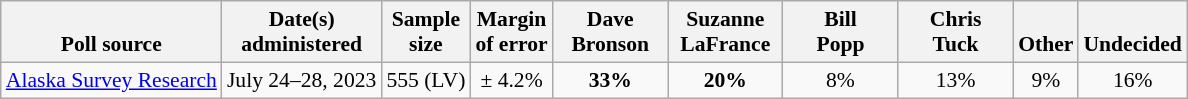<table class="wikitable" style="font-size:90%;text-align:center;">
<tr valign=bottom>
<th>Poll source</th>
<th>Date(s)<br>administered</th>
<th>Sample<br>size</th>
<th>Margin<br>of error</th>
<th style="width:70px;">Dave<br>Bronson</th>
<th style="width:70px;">Suzanne<br>LaFrance</th>
<th style="width:70px;">Bill<br>Popp</th>
<th style="width:70px;">Chris<br>Tuck</th>
<th>Other</th>
<th>Undecided</th>
</tr>
<tr>
<td style="text-align:left;"><a href='#'>Alaska Survey Research</a></td>
<td>July 24–28, 2023</td>
<td>555 (LV)</td>
<td>± 4.2%</td>
<td><strong>33%</strong></td>
<td><strong>20%</strong></td>
<td>8%</td>
<td>13%</td>
<td>9%</td>
<td>16%</td>
</tr>
</table>
